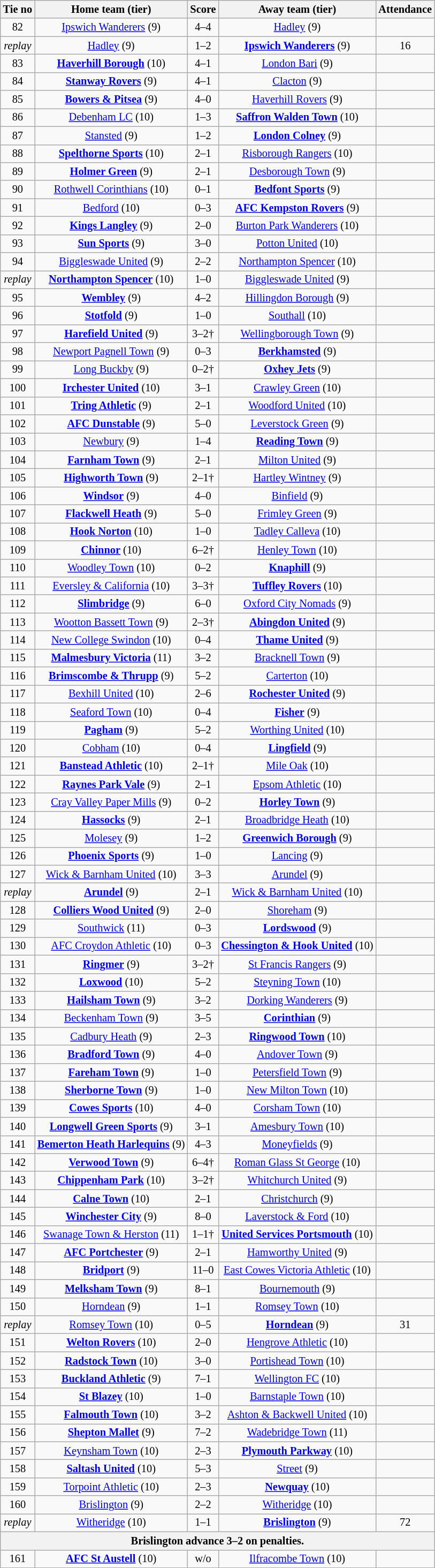<table class="wikitable" style="text-align: center; font-size:85%">
<tr>
<th>Tie no</th>
<th>Home team (tier)</th>
<th>Score</th>
<th>Away team (tier)</th>
<th>Attendance</th>
</tr>
<tr>
<td>82</td>
<td><a href='#'>Ipswich Wanderers</a> (9)</td>
<td>4–4</td>
<td><a href='#'>Hadley</a> (9)</td>
<td></td>
</tr>
<tr>
<td><em>replay</em></td>
<td><a href='#'>Hadley</a> (9)</td>
<td>1–2</td>
<td><strong><a href='#'>Ipswich Wanderers</a></strong> (9)</td>
<td>16</td>
</tr>
<tr>
<td>83</td>
<td><strong><a href='#'>Haverhill Borough</a></strong> (10)</td>
<td>4–1</td>
<td><a href='#'>London Bari</a> (9)</td>
<td></td>
</tr>
<tr>
<td>84</td>
<td><strong><a href='#'>Stanway Rovers</a></strong> (9)</td>
<td>4–1</td>
<td><a href='#'>Clacton</a> (9)</td>
<td></td>
</tr>
<tr>
<td>85</td>
<td><strong><a href='#'>Bowers & Pitsea</a></strong> (9)</td>
<td>4–0</td>
<td><a href='#'>Haverhill Rovers</a> (9)</td>
<td></td>
</tr>
<tr>
<td>86</td>
<td><a href='#'>Debenham LC</a> (10)</td>
<td>1–3</td>
<td><strong><a href='#'>Saffron Walden Town</a></strong> (10)</td>
<td></td>
</tr>
<tr>
<td>87</td>
<td><a href='#'>Stansted</a> (9)</td>
<td>1–2</td>
<td><strong><a href='#'>London Colney</a></strong> (9)</td>
<td></td>
</tr>
<tr>
<td>88</td>
<td><strong><a href='#'>Spelthorne Sports</a></strong> (10)</td>
<td>2–1</td>
<td><a href='#'>Risborough Rangers</a> (10)</td>
<td></td>
</tr>
<tr>
<td>89</td>
<td><strong><a href='#'>Holmer Green</a></strong> (9)</td>
<td>2–1</td>
<td><a href='#'>Desborough Town</a> (9)</td>
<td></td>
</tr>
<tr>
<td>90</td>
<td><a href='#'>Rothwell Corinthians</a> (10)</td>
<td>0–1</td>
<td><strong><a href='#'>Bedfont Sports</a></strong> (9)</td>
<td></td>
</tr>
<tr>
<td>91</td>
<td><a href='#'>Bedford</a> (10)</td>
<td>0–3</td>
<td><strong><a href='#'>AFC Kempston Rovers</a></strong> (9)</td>
<td></td>
</tr>
<tr>
<td>92</td>
<td><strong><a href='#'>Kings Langley</a></strong> (9)</td>
<td>2–0</td>
<td><a href='#'>Burton Park Wanderers</a> (10)</td>
<td></td>
</tr>
<tr>
<td>93</td>
<td><strong><a href='#'>Sun Sports</a></strong> (9)</td>
<td>3–0</td>
<td><a href='#'>Potton United</a> (10)</td>
<td></td>
</tr>
<tr>
<td>94</td>
<td><a href='#'>Biggleswade United</a> (9)</td>
<td>2–2</td>
<td><a href='#'>Northampton Spencer</a> (10)</td>
<td></td>
</tr>
<tr>
<td><em>replay</em></td>
<td><strong><a href='#'>Northampton Spencer</a></strong> (10)</td>
<td>1–0</td>
<td><a href='#'>Biggleswade United</a> (9)</td>
<td></td>
</tr>
<tr>
<td>95</td>
<td><strong><a href='#'>Wembley</a></strong> (9)</td>
<td>4–2</td>
<td><a href='#'>Hillingdon Borough</a> (9)</td>
<td></td>
</tr>
<tr>
<td>96</td>
<td><strong><a href='#'>Stotfold</a></strong> (9)</td>
<td>1–0</td>
<td><a href='#'>Southall</a> (10)</td>
<td></td>
</tr>
<tr>
<td>97</td>
<td><strong><a href='#'>Harefield United</a></strong> (9)</td>
<td>3–2†</td>
<td><a href='#'>Wellingborough Town</a> (9)</td>
<td></td>
</tr>
<tr>
<td>98</td>
<td><a href='#'>Newport Pagnell Town</a> (9)</td>
<td>0–3</td>
<td><strong><a href='#'>Berkhamsted</a></strong> (9)</td>
<td></td>
</tr>
<tr>
<td>99</td>
<td><a href='#'>Long Buckby</a> (9)</td>
<td>0–2†</td>
<td><strong><a href='#'>Oxhey Jets</a></strong> (9)</td>
<td></td>
</tr>
<tr>
<td>100</td>
<td><strong><a href='#'>Irchester United</a></strong> (10)</td>
<td>3–1</td>
<td><a href='#'>Crawley Green</a> (10)</td>
<td></td>
</tr>
<tr>
<td>101</td>
<td><strong><a href='#'>Tring Athletic</a></strong> (9)</td>
<td>2–1</td>
<td><a href='#'>Woodford United</a> (10)</td>
<td></td>
</tr>
<tr>
<td>102</td>
<td><strong><a href='#'>AFC Dunstable</a></strong> (9)</td>
<td>5–0</td>
<td><a href='#'>Leverstock Green</a> (9)</td>
<td></td>
</tr>
<tr>
<td>103</td>
<td><a href='#'>Newbury</a> (9)</td>
<td>1–4</td>
<td><strong><a href='#'>Reading Town</a></strong> (9)</td>
<td></td>
</tr>
<tr>
<td>104</td>
<td><strong><a href='#'>Farnham Town</a></strong> (9)</td>
<td>2–1</td>
<td><a href='#'>Milton United</a> (9)</td>
<td></td>
</tr>
<tr>
<td>105</td>
<td><strong><a href='#'>Highworth Town</a></strong> (9)</td>
<td>2–1†</td>
<td><a href='#'>Hartley Wintney</a> (9)</td>
<td></td>
</tr>
<tr>
<td>106</td>
<td><strong><a href='#'>Windsor</a></strong> (9)</td>
<td>4–0</td>
<td><a href='#'>Binfield</a> (9)</td>
<td></td>
</tr>
<tr>
<td>107</td>
<td><strong><a href='#'>Flackwell Heath</a></strong> (9)</td>
<td>5–0</td>
<td><a href='#'>Frimley Green</a> (9)</td>
<td></td>
</tr>
<tr>
<td>108</td>
<td><strong><a href='#'>Hook Norton</a></strong> (10)</td>
<td>1–0</td>
<td><a href='#'>Tadley Calleva</a> (10)</td>
<td></td>
</tr>
<tr>
<td>109</td>
<td><strong><a href='#'>Chinnor</a></strong> (10)</td>
<td>6–2†</td>
<td><a href='#'>Henley Town</a> (10)</td>
<td></td>
</tr>
<tr>
<td>110</td>
<td><a href='#'>Woodley Town</a> (10)</td>
<td>0–2</td>
<td><strong><a href='#'>Knaphill</a></strong> (9)</td>
<td></td>
</tr>
<tr>
<td>111</td>
<td><a href='#'>Eversley & California</a> (10)</td>
<td>3–3†</td>
<td><strong><a href='#'>Tuffley Rovers</a></strong> (10)</td>
<td></td>
</tr>
<tr>
<td>112</td>
<td><strong><a href='#'>Slimbridge</a></strong> (9)</td>
<td>6–0</td>
<td><a href='#'>Oxford City Nomads</a> (9)</td>
<td></td>
</tr>
<tr>
<td>113</td>
<td><a href='#'>Wootton Bassett Town</a> (9)</td>
<td>2–3†</td>
<td><strong><a href='#'>Abingdon United</a></strong> (9)</td>
<td></td>
</tr>
<tr>
<td>114</td>
<td><a href='#'>New College Swindon</a> (10)</td>
<td>0–4</td>
<td><strong><a href='#'>Thame United</a></strong> (9)</td>
<td></td>
</tr>
<tr>
<td>115</td>
<td><strong><a href='#'>Malmesbury Victoria</a></strong> (11)</td>
<td>3–2</td>
<td><a href='#'>Bracknell Town</a> (9)</td>
<td></td>
</tr>
<tr>
<td>116</td>
<td><strong><a href='#'>Brimscombe & Thrupp</a></strong> (9)</td>
<td>5–2</td>
<td><a href='#'>Carterton</a> (10)</td>
<td></td>
</tr>
<tr>
<td>117</td>
<td><a href='#'>Bexhill United</a> (10)</td>
<td>2–6</td>
<td><strong><a href='#'>Rochester United</a></strong> (9)</td>
<td></td>
</tr>
<tr>
<td>118</td>
<td><a href='#'>Seaford Town</a> (10)</td>
<td>0–4</td>
<td><strong><a href='#'>Fisher</a></strong> (9)</td>
<td></td>
</tr>
<tr>
<td>119</td>
<td><strong><a href='#'>Pagham</a></strong> (9)</td>
<td>5–2</td>
<td><a href='#'>Worthing United</a> (10)</td>
<td></td>
</tr>
<tr>
<td>120</td>
<td><a href='#'>Cobham</a> (10)</td>
<td>0–4</td>
<td><strong><a href='#'>Lingfield</a></strong> (9)</td>
<td></td>
</tr>
<tr>
<td>121</td>
<td><strong><a href='#'>Banstead Athletic</a></strong> (10)</td>
<td>2–1†</td>
<td><a href='#'>Mile Oak</a> (10)</td>
<td></td>
</tr>
<tr>
<td>122</td>
<td><strong><a href='#'>Raynes Park Vale</a></strong> (9)</td>
<td>2–1</td>
<td><a href='#'>Epsom Athletic</a> (10)</td>
<td></td>
</tr>
<tr>
<td>123</td>
<td><a href='#'>Cray Valley Paper Mills</a> (9)</td>
<td>0–2</td>
<td><strong><a href='#'>Horley Town</a></strong> (9)</td>
<td></td>
</tr>
<tr>
<td>124</td>
<td><strong><a href='#'>Hassocks</a></strong> (9)</td>
<td>2–1</td>
<td><a href='#'>Broadbridge Heath</a> (10)</td>
<td></td>
</tr>
<tr>
<td>125</td>
<td><a href='#'>Molesey</a> (9)</td>
<td>1–2</td>
<td><strong><a href='#'>Greenwich Borough</a></strong> (9)</td>
<td></td>
</tr>
<tr>
<td>126</td>
<td><strong><a href='#'>Phoenix Sports</a></strong> (9)</td>
<td>1–0</td>
<td><a href='#'>Lancing</a> (9)</td>
<td></td>
</tr>
<tr>
<td>127</td>
<td><a href='#'>Wick & Barnham United</a> (10)</td>
<td>3–3</td>
<td><a href='#'>Arundel</a> (9)</td>
<td></td>
</tr>
<tr>
<td><em>replay</em></td>
<td><strong><a href='#'>Arundel</a></strong> (9)</td>
<td>2–1</td>
<td><a href='#'>Wick & Barnham United</a> (10)</td>
<td></td>
</tr>
<tr>
<td>128</td>
<td><strong><a href='#'>Colliers Wood United</a></strong> (9)</td>
<td>2–0</td>
<td><a href='#'>Shoreham</a> (9)</td>
<td></td>
</tr>
<tr>
<td>129</td>
<td><a href='#'>Southwick</a> (11)</td>
<td>0–3</td>
<td><strong><a href='#'>Lordswood</a></strong> (9)</td>
<td></td>
</tr>
<tr>
<td>130</td>
<td><a href='#'>AFC Croydon Athletic</a> (10)</td>
<td>0–3</td>
<td><strong><a href='#'>Chessington & Hook United</a></strong> (10)</td>
<td></td>
</tr>
<tr>
<td>131</td>
<td><strong><a href='#'>Ringmer</a></strong> (9)</td>
<td>3–2†</td>
<td><a href='#'>St Francis Rangers</a> (9)</td>
<td></td>
</tr>
<tr>
<td>132</td>
<td><strong><a href='#'>Loxwood</a></strong> (10)</td>
<td>5–2</td>
<td><a href='#'>Steyning Town</a> (10)</td>
<td></td>
</tr>
<tr>
<td>133</td>
<td><strong><a href='#'>Hailsham Town</a></strong> (9)</td>
<td>3–2</td>
<td><a href='#'>Dorking Wanderers</a> (9)</td>
<td></td>
</tr>
<tr>
<td>134</td>
<td><a href='#'>Beckenham Town</a> (9)</td>
<td>3–5</td>
<td><strong><a href='#'>Corinthian</a></strong> (9)</td>
<td></td>
</tr>
<tr>
<td>135</td>
<td><a href='#'>Cadbury Heath</a> (9)</td>
<td>2–3</td>
<td><strong><a href='#'>Ringwood Town</a></strong> (10)</td>
<td></td>
</tr>
<tr>
<td>136</td>
<td><strong><a href='#'>Bradford Town</a></strong> (9)</td>
<td>4–0</td>
<td><a href='#'>Andover Town</a> (9)</td>
<td></td>
</tr>
<tr>
<td>137</td>
<td><strong><a href='#'>Fareham Town</a></strong> (9)</td>
<td>1–0</td>
<td><a href='#'>Petersfield Town</a> (9)</td>
<td></td>
</tr>
<tr>
<td>138</td>
<td><strong><a href='#'>Sherborne Town</a></strong> (9)</td>
<td>1–0</td>
<td><a href='#'>New Milton Town</a> (10)</td>
<td></td>
</tr>
<tr>
<td>139</td>
<td><strong><a href='#'>Cowes Sports</a></strong> (10)</td>
<td>4–0</td>
<td><a href='#'>Corsham Town</a> (10)</td>
<td></td>
</tr>
<tr>
<td>140</td>
<td><strong><a href='#'>Longwell Green Sports</a></strong> (9)</td>
<td>3–1</td>
<td><a href='#'>Amesbury Town</a> (10)</td>
<td></td>
</tr>
<tr>
<td>141</td>
<td><strong><a href='#'>Bemerton Heath Harlequins</a></strong> (9)</td>
<td>4–3</td>
<td><a href='#'>Moneyfields</a> (9)</td>
<td></td>
</tr>
<tr>
<td>142</td>
<td><strong><a href='#'>Verwood Town</a></strong> (9)</td>
<td>6–4†</td>
<td><a href='#'>Roman Glass St George</a> (10)</td>
<td></td>
</tr>
<tr>
<td>143</td>
<td><strong><a href='#'>Chippenham Park</a></strong> (10)</td>
<td>3–2†</td>
<td><a href='#'>Whitchurch United</a> (9)</td>
<td></td>
</tr>
<tr>
<td>144</td>
<td><strong><a href='#'>Calne Town</a></strong> (10)</td>
<td>2–1</td>
<td><a href='#'>Christchurch</a> (9)</td>
<td></td>
</tr>
<tr>
<td>145</td>
<td><strong><a href='#'>Winchester City</a></strong> (9)</td>
<td>8–0</td>
<td><a href='#'>Laverstock & Ford</a> (10)</td>
<td></td>
</tr>
<tr>
<td>146</td>
<td><a href='#'>Swanage Town & Herston</a> (11)</td>
<td>1–1†</td>
<td><strong><a href='#'>United Services Portsmouth</a></strong> (10)</td>
<td></td>
</tr>
<tr>
<td>147</td>
<td><strong><a href='#'>AFC Portchester</a></strong> (9)</td>
<td>2–1</td>
<td><a href='#'>Hamworthy United</a> (9)</td>
<td></td>
</tr>
<tr>
<td>148</td>
<td><strong><a href='#'>Bridport</a></strong> (9)</td>
<td>11–0</td>
<td><a href='#'>East Cowes Victoria Athletic</a> (10)</td>
<td></td>
</tr>
<tr>
<td>149</td>
<td><strong><a href='#'>Melksham Town</a></strong> (9)</td>
<td>8–1</td>
<td><a href='#'>Bournemouth</a> (9)</td>
<td></td>
</tr>
<tr>
<td>150</td>
<td><a href='#'>Horndean</a> (9)</td>
<td>1–1</td>
<td><a href='#'>Romsey Town</a> (10)</td>
<td></td>
</tr>
<tr>
<td><em>replay</em></td>
<td><a href='#'>Romsey Town</a> (10)</td>
<td>0–5</td>
<td><strong><a href='#'>Horndean</a></strong> (9)</td>
<td>31</td>
</tr>
<tr>
<td>151</td>
<td><strong><a href='#'>Welton Rovers</a></strong> (10)</td>
<td>2–0</td>
<td><a href='#'>Hengrove Athletic</a> (10)</td>
<td></td>
</tr>
<tr>
<td>152</td>
<td><strong><a href='#'>Radstock Town</a></strong> (10)</td>
<td>3–0</td>
<td><a href='#'>Portishead Town</a> (10)</td>
<td></td>
</tr>
<tr>
<td>153</td>
<td><strong><a href='#'>Buckland Athletic</a></strong> (9)</td>
<td>7–1</td>
<td><a href='#'>Wellington FC</a> (10)</td>
<td></td>
</tr>
<tr>
<td>154</td>
<td><strong><a href='#'>St Blazey</a></strong> (10)</td>
<td>1–0</td>
<td><a href='#'>Barnstaple Town</a> (10)</td>
<td></td>
</tr>
<tr>
<td>155</td>
<td><strong><a href='#'>Falmouth Town</a></strong> (10)</td>
<td>3–2</td>
<td><a href='#'>Ashton & Backwell United</a> (10)</td>
<td></td>
</tr>
<tr>
<td>156</td>
<td><strong><a href='#'>Shepton Mallet</a></strong> (9)</td>
<td>7–2</td>
<td><a href='#'>Wadebridge Town</a> (11)</td>
<td></td>
</tr>
<tr>
<td>157</td>
<td><a href='#'>Keynsham Town</a> (10)</td>
<td>2–3</td>
<td><strong><a href='#'>Plymouth Parkway</a></strong> (10)</td>
<td></td>
</tr>
<tr>
<td>158</td>
<td><strong><a href='#'>Saltash United</a></strong> (10)</td>
<td>5–3</td>
<td><a href='#'>Street</a> (9)</td>
<td></td>
</tr>
<tr>
<td>159</td>
<td><a href='#'>Torpoint Athletic</a> (10)</td>
<td>2–3</td>
<td><strong><a href='#'>Newquay</a></strong> (10)</td>
<td></td>
</tr>
<tr>
<td>160</td>
<td><a href='#'>Brislington</a> (9)</td>
<td>2–2</td>
<td><a href='#'>Witheridge</a> (10)</td>
<td></td>
</tr>
<tr>
<td><em>replay</em></td>
<td><a href='#'>Witheridge</a> (10)</td>
<td>1–1</td>
<td><strong><a href='#'>Brislington</a></strong> (9)</td>
<td>72</td>
</tr>
<tr>
<th colspan="5">Brislington advance 3–2 on penalties.</th>
</tr>
<tr>
<td>161</td>
<td><strong><a href='#'>AFC St Austell</a></strong> (10)</td>
<td>w/o</td>
<td><a href='#'>Ilfracombe Town</a> (10)</td>
<td></td>
</tr>
<tr>
</tr>
</table>
